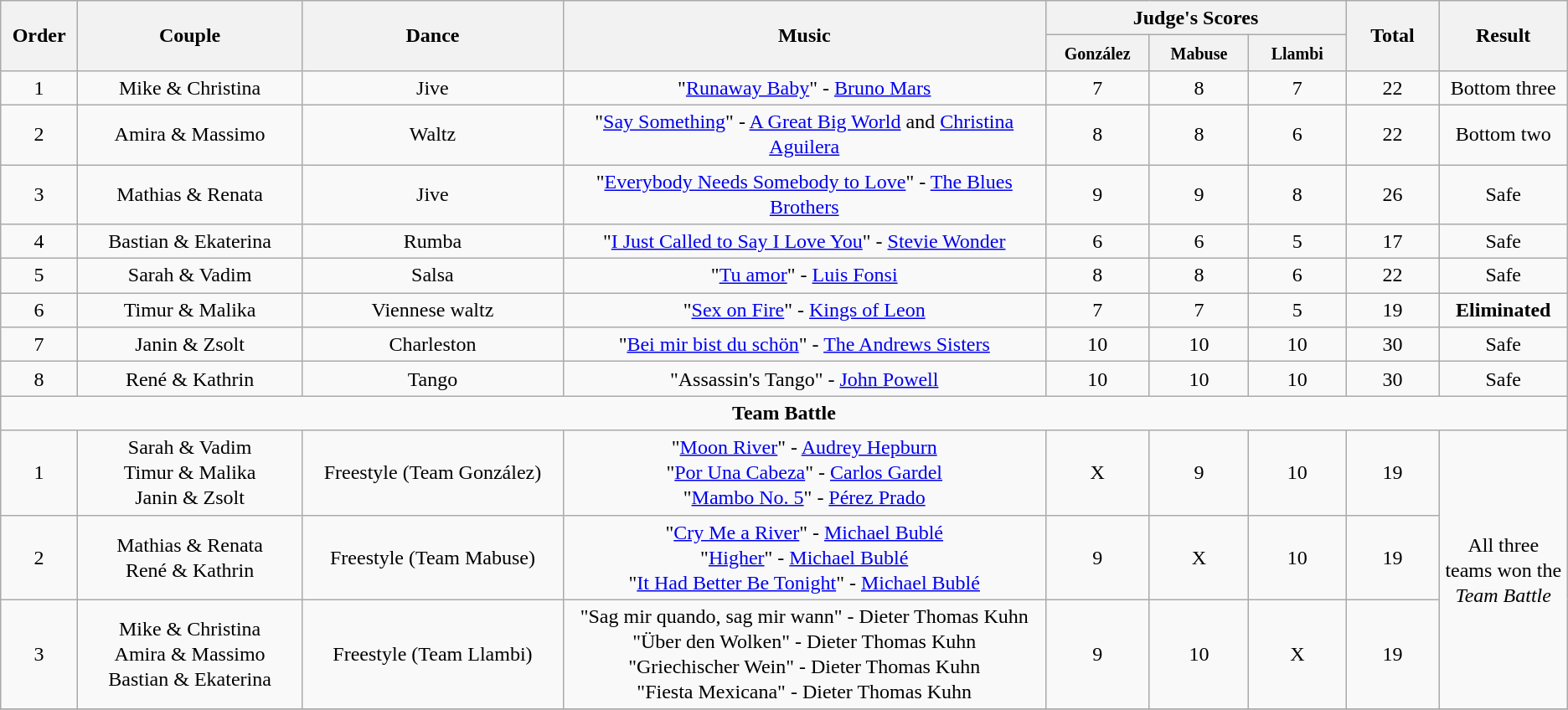<table class="wikitable center sortable" style="text-align:center; font-size:100%; line-height:20px;">
<tr>
<th rowspan="2" style="width: 4em">Order</th>
<th rowspan="2" style="width: 17em">Couple</th>
<th rowspan="2" style="width: 20em">Dance</th>
<th rowspan="2" style="width: 40em">Music</th>
<th colspan="3">Judge's Scores</th>
<th rowspan="2" style="width: 6em">Total</th>
<th rowspan="2" style="width: 7em">Result</th>
</tr>
<tr>
<th style="width: 6em"><small>González</small></th>
<th style="width: 6em"><small>Mabuse</small></th>
<th style="width: 6em"><small>Llambi</small></th>
</tr>
<tr>
<td>1</td>
<td>Mike & Christina</td>
<td>Jive</td>
<td>"<a href='#'>Runaway Baby</a>" - <a href='#'>Bruno Mars</a></td>
<td>7</td>
<td>8</td>
<td>7</td>
<td>22</td>
<td>Bottom three</td>
</tr>
<tr>
<td>2</td>
<td>Amira & Massimo</td>
<td>Waltz</td>
<td>"<a href='#'>Say Something</a>" - <a href='#'>A Great Big World</a> and <a href='#'>Christina Aguilera</a></td>
<td>8</td>
<td>8</td>
<td>6</td>
<td>22</td>
<td>Bottom two</td>
</tr>
<tr>
<td>3</td>
<td>Mathias & Renata</td>
<td>Jive</td>
<td>"<a href='#'>Everybody Needs Somebody to Love</a>" - <a href='#'>The Blues Brothers</a></td>
<td>9</td>
<td>9</td>
<td>8</td>
<td>26</td>
<td>Safe</td>
</tr>
<tr>
<td>4</td>
<td>Bastian & Ekaterina</td>
<td>Rumba</td>
<td>"<a href='#'>I Just Called to Say I Love You</a>" - <a href='#'>Stevie Wonder</a></td>
<td>6</td>
<td>6</td>
<td>5</td>
<td>17</td>
<td>Safe</td>
</tr>
<tr>
<td>5</td>
<td>Sarah & Vadim</td>
<td>Salsa</td>
<td>"<a href='#'>Tu amor</a>" - <a href='#'>Luis Fonsi</a></td>
<td>8</td>
<td>8</td>
<td>6</td>
<td>22</td>
<td>Safe</td>
</tr>
<tr>
<td>6</td>
<td>Timur & Malika</td>
<td>Viennese waltz</td>
<td>"<a href='#'>Sex on Fire</a>" - <a href='#'>Kings of Leon</a></td>
<td>7</td>
<td>7</td>
<td>5</td>
<td>19</td>
<td><strong>Eliminated</strong></td>
</tr>
<tr>
<td>7</td>
<td>Janin & Zsolt</td>
<td>Charleston</td>
<td>"<a href='#'>Bei mir bist du schön</a>" - <a href='#'>The Andrews Sisters</a></td>
<td>10</td>
<td>10</td>
<td>10</td>
<td>30</td>
<td>Safe</td>
</tr>
<tr>
<td>8</td>
<td>René & Kathrin</td>
<td>Tango</td>
<td>"Assassin's Tango" - <a href='#'>John Powell</a></td>
<td>10</td>
<td>10</td>
<td>10</td>
<td>30</td>
<td>Safe</td>
</tr>
<tr>
<td colspan="9"><strong>Team Battle</strong></td>
</tr>
<tr>
<td>1</td>
<td>Sarah & Vadim<br>Timur & Malika<br>Janin & Zsolt</td>
<td>Freestyle (Team González)</td>
<td>"<a href='#'>Moon River</a>" - <a href='#'>Audrey Hepburn</a><br>"<a href='#'>Por Una Cabeza</a>" - <a href='#'>Carlos Gardel</a><br>"<a href='#'>Mambo No. 5</a>" - <a href='#'>Pérez Prado</a></td>
<td>X</td>
<td>9</td>
<td>10</td>
<td>19</td>
<td rowspan="3">All three teams won the <em>Team Battle</em></td>
</tr>
<tr>
<td>2</td>
<td>Mathias & Renata<br>René & Kathrin</td>
<td>Freestyle (Team Mabuse)</td>
<td>"<a href='#'>Cry Me a River</a>" - <a href='#'>Michael Bublé</a><br>"<a href='#'>Higher</a>" - <a href='#'>Michael Bublé</a><br>"<a href='#'>It Had Better Be Tonight</a>" - <a href='#'>Michael Bublé</a></td>
<td>9</td>
<td>X</td>
<td>10</td>
<td>19</td>
</tr>
<tr>
<td>3</td>
<td>Mike & Christina<br>Amira & Massimo<br>Bastian & Ekaterina</td>
<td>Freestyle (Team Llambi)</td>
<td>"Sag mir quando, sag mir wann" - Dieter Thomas Kuhn<br>"Über den Wolken" - Dieter Thomas Kuhn<br>"Griechischer Wein" - Dieter Thomas Kuhn<br>"Fiesta Mexicana" - Dieter Thomas Kuhn</td>
<td>9</td>
<td>10</td>
<td>X</td>
<td>19</td>
</tr>
<tr>
</tr>
</table>
